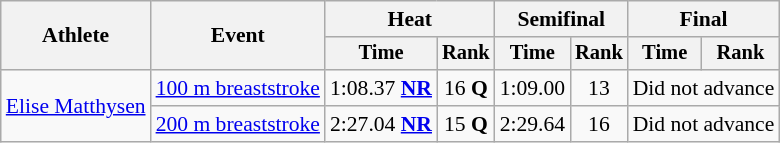<table class=wikitable style="font-size:90%">
<tr>
<th rowspan="2">Athlete</th>
<th rowspan="2">Event</th>
<th colspan="2">Heat</th>
<th colspan="2">Semifinal</th>
<th colspan="2">Final</th>
</tr>
<tr style="font-size:95%">
<th>Time</th>
<th>Rank</th>
<th>Time</th>
<th>Rank</th>
<th>Time</th>
<th>Rank</th>
</tr>
<tr align=center>
<td align=left rowspan=2><a href='#'>Elise Matthysen</a></td>
<td align=left><a href='#'>100 m breaststroke</a></td>
<td>1:08.37 <strong><a href='#'>NR</a></strong></td>
<td>16 <strong>Q</strong></td>
<td>1:09.00</td>
<td>13</td>
<td colspan=2>Did not advance</td>
</tr>
<tr align=center>
<td align=left><a href='#'>200 m breaststroke</a></td>
<td>2:27.04 <strong><a href='#'>NR</a></strong></td>
<td>15 <strong>Q</strong></td>
<td>2:29.64</td>
<td>16</td>
<td colspan=2>Did not advance</td>
</tr>
</table>
